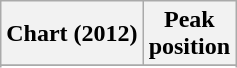<table class="wikitable sortable plainrowheaders">
<tr>
<th scope="col">Chart (2012)</th>
<th scope="col">Peak<br>position</th>
</tr>
<tr>
</tr>
<tr>
</tr>
<tr>
</tr>
<tr>
</tr>
<tr>
</tr>
</table>
